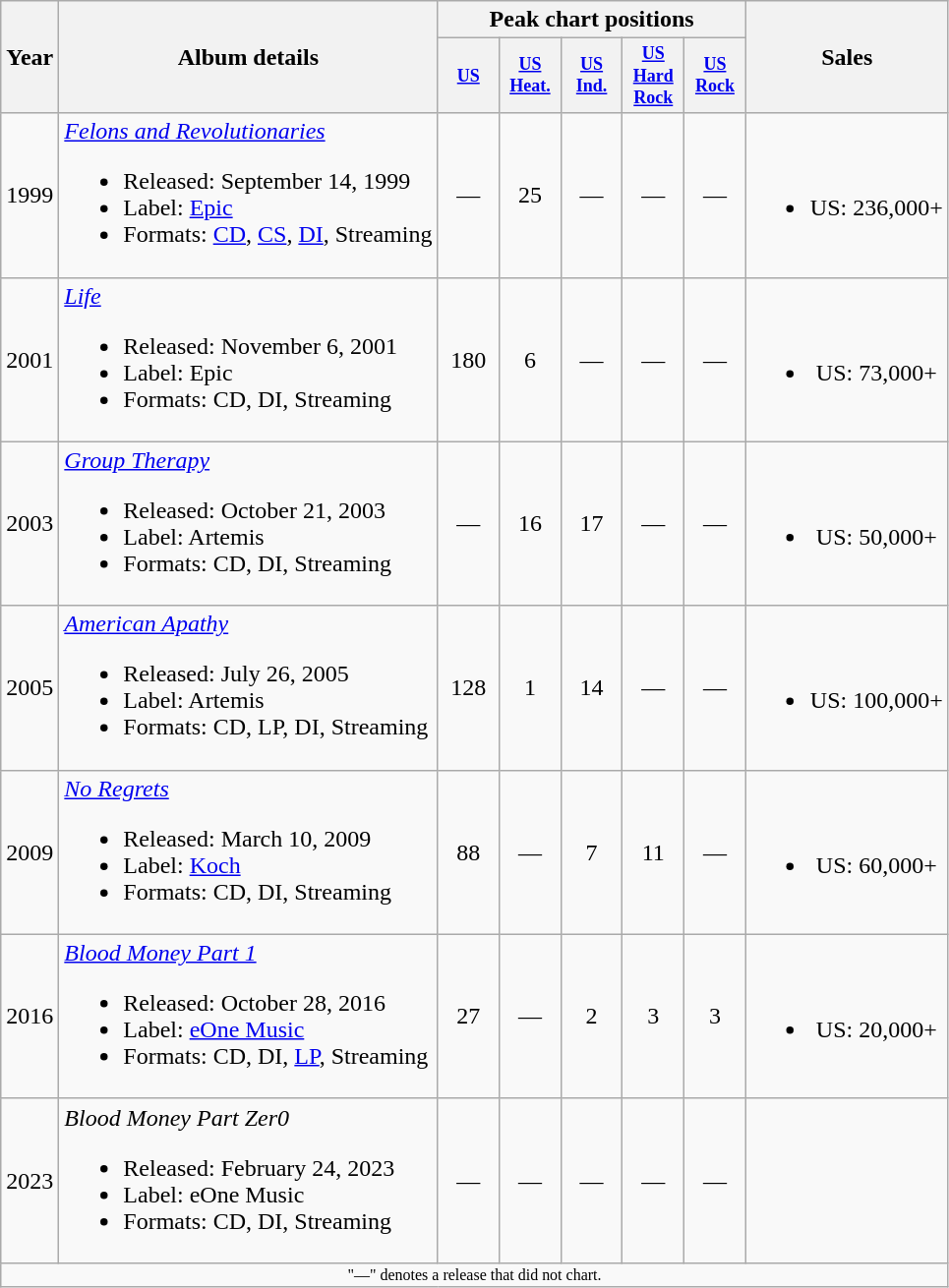<table class="wikitable" style="text-align:center;">
<tr>
<th rowspan="2">Year</th>
<th rowspan="2">Album details</th>
<th colspan="5">Peak chart positions</th>
<th rowspan="2">Sales</th>
</tr>
<tr>
<th style="width:3em;font-size:75%"><a href='#'>US</a><br></th>
<th style="width:3em;font-size:75%"><a href='#'>US<br>Heat.</a><br></th>
<th style="width:3em;font-size:75%"><a href='#'>US<br>Ind.</a><br></th>
<th style="width:3em;font-size:75%"><a href='#'>US Hard Rock</a><br></th>
<th style="width:3em;font-size:75%"><a href='#'>US Rock</a><br></th>
</tr>
<tr>
<td>1999</td>
<td style="text-align:left;"><em><a href='#'>Felons and Revolutionaries</a></em><br><ul><li>Released: September 14, 1999</li><li>Label: <a href='#'>Epic</a></li><li>Formats: <a href='#'>CD</a>, <a href='#'>CS</a>, <a href='#'>DI</a>, Streaming</li></ul></td>
<td>—</td>
<td>25</td>
<td>—</td>
<td>—</td>
<td>—</td>
<td><br><ul><li>US: 236,000+</li></ul></td>
</tr>
<tr>
<td>2001</td>
<td style="text-align:left;"><em><a href='#'>Life</a></em><br><ul><li>Released: November 6, 2001</li><li>Label: Epic</li><li>Formats: CD, DI, Streaming</li></ul></td>
<td>180</td>
<td>6</td>
<td>—</td>
<td>—</td>
<td>—</td>
<td><br><ul><li>US: 73,000+</li></ul></td>
</tr>
<tr>
<td>2003</td>
<td style="text-align:left;"><em><a href='#'>Group Therapy</a></em><br><ul><li>Released: October 21, 2003</li><li>Label: Artemis</li><li>Formats: CD, DI, Streaming</li></ul></td>
<td>—</td>
<td>16</td>
<td>17</td>
<td>—</td>
<td>—</td>
<td><br><ul><li>US: 50,000+</li></ul></td>
</tr>
<tr>
<td>2005</td>
<td style="text-align:left;"><em><a href='#'>American Apathy</a></em><br><ul><li>Released: July 26, 2005</li><li>Label: Artemis</li><li>Formats: CD, LP, DI, Streaming</li></ul></td>
<td>128</td>
<td>1</td>
<td>14</td>
<td>—</td>
<td>—</td>
<td><br><ul><li>US: 100,000+</li></ul></td>
</tr>
<tr>
<td>2009</td>
<td style="text-align:left;"><em><a href='#'>No Regrets</a></em><br><ul><li>Released: March 10, 2009</li><li>Label: <a href='#'>Koch</a></li><li>Formats: CD, DI, Streaming</li></ul></td>
<td>88</td>
<td>—</td>
<td>7</td>
<td>11</td>
<td>—</td>
<td><br><ul><li>US: 60,000+</li></ul></td>
</tr>
<tr>
<td>2016</td>
<td style="text-align:left;"><em><a href='#'>Blood Money Part 1</a></em><br><ul><li>Released: October 28, 2016</li><li>Label: <a href='#'>eOne Music</a></li><li>Formats: CD, DI, <a href='#'>LP</a>, Streaming</li></ul></td>
<td>27</td>
<td>—</td>
<td>2</td>
<td>3</td>
<td>3</td>
<td><br><ul><li>US: 20,000+</li></ul></td>
</tr>
<tr>
<td>2023</td>
<td style="text-align:left;"><em>Blood Money Part Zer0</em><br><ul><li>Released: February 24, 2023</li><li>Label: eOne Music</li><li>Formats: CD, DI, Streaming</li></ul></td>
<td>—</td>
<td>—</td>
<td>—</td>
<td>—</td>
<td>—</td>
<td></td>
</tr>
<tr>
<td colspan="10" style="font-size:8pt">"—" denotes a release that did not chart.</td>
</tr>
</table>
